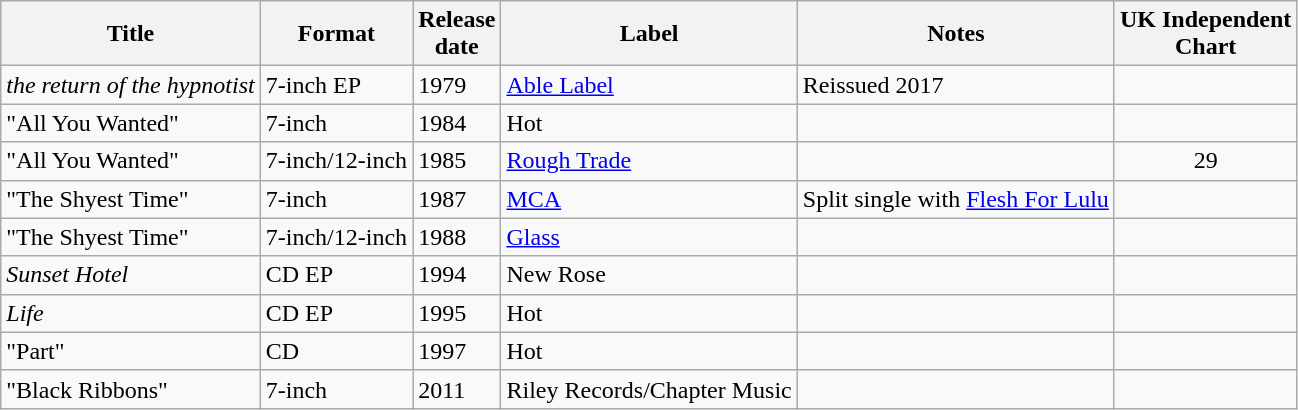<table class="wikitable"|>
<tr>
<th>Title</th>
<th>Format</th>
<th>Release<br>date</th>
<th>Label</th>
<th>Notes</th>
<th>UK Independent<br>Chart</th>
</tr>
<tr>
<td><em>the return of the hypnotist</em></td>
<td>7-inch EP</td>
<td>1979</td>
<td><a href='#'>Able Label</a></td>
<td>Reissued 2017</td>
<td></td>
</tr>
<tr>
<td>"All You Wanted"</td>
<td>7-inch</td>
<td>1984</td>
<td>Hot</td>
<td></td>
<td></td>
</tr>
<tr>
<td>"All You Wanted"</td>
<td>7-inch/12-inch</td>
<td>1985</td>
<td><a href='#'>Rough Trade</a></td>
<td></td>
<td align="center">29</td>
</tr>
<tr>
<td>"The Shyest Time"</td>
<td>7-inch</td>
<td>1987</td>
<td><a href='#'>MCA</a></td>
<td>Split single with <a href='#'>Flesh For Lulu</a></td>
<td></td>
</tr>
<tr>
<td>"The Shyest Time"</td>
<td>7-inch/12-inch</td>
<td>1988</td>
<td><a href='#'>Glass</a></td>
<td></td>
<td></td>
</tr>
<tr>
<td><em>Sunset Hotel</em></td>
<td>CD EP</td>
<td>1994</td>
<td>New Rose</td>
<td></td>
<td></td>
</tr>
<tr>
<td><em>Life</em></td>
<td>CD EP</td>
<td>1995</td>
<td>Hot</td>
<td></td>
<td></td>
</tr>
<tr>
<td>"Part"</td>
<td>CD</td>
<td>1997</td>
<td>Hot</td>
<td></td>
<td></td>
</tr>
<tr>
<td>"Black Ribbons"</td>
<td>7-inch</td>
<td>2011</td>
<td>Riley Records/Chapter Music</td>
<td></td>
<td></td>
</tr>
</table>
